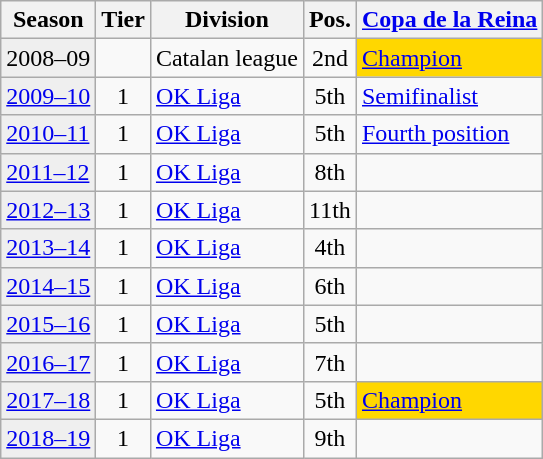<table class="wikitable">
<tr>
<th>Season</th>
<th>Tier</th>
<th>Division</th>
<th>Pos.</th>
<th><a href='#'>Copa de la Reina</a></th>
</tr>
<tr>
<td style="background:#efefef;">2008–09</td>
<td align="center"></td>
<td>Catalan league</td>
<td align="center">2nd</td>
<td bgcolor=gold><a href='#'>Champion</a></td>
</tr>
<tr>
<td style="background:#efefef;"><a href='#'>2009–10</a></td>
<td align="center">1</td>
<td><a href='#'>OK Liga</a></td>
<td align="center">5th</td>
<td><a href='#'>Semifinalist</a></td>
</tr>
<tr>
<td style="background:#efefef;"><a href='#'>2010–11</a></td>
<td align="center">1</td>
<td><a href='#'>OK Liga</a></td>
<td align="center">5th</td>
<td><a href='#'>Fourth position</a></td>
</tr>
<tr>
<td style="background:#efefef;"><a href='#'>2011–12</a></td>
<td align="center">1</td>
<td><a href='#'>OK Liga</a></td>
<td align="center">8th</td>
<td></td>
</tr>
<tr>
<td style="background:#efefef;"><a href='#'>2012–13</a></td>
<td align="center">1</td>
<td><a href='#'>OK Liga</a></td>
<td align="center">11th</td>
<td></td>
</tr>
<tr>
<td style="background:#efefef;"><a href='#'>2013–14</a></td>
<td align="center">1</td>
<td><a href='#'>OK Liga</a></td>
<td align="center">4th</td>
<td></td>
</tr>
<tr>
<td style="background:#efefef;"><a href='#'>2014–15</a></td>
<td align="center">1</td>
<td><a href='#'>OK Liga</a></td>
<td align="center">6th</td>
<td></td>
</tr>
<tr>
<td style="background:#efefef;"><a href='#'>2015–16</a></td>
<td align="center">1</td>
<td><a href='#'>OK Liga</a></td>
<td align="center">5th</td>
<td></td>
</tr>
<tr>
<td style="background:#efefef;"><a href='#'>2016–17</a></td>
<td align="center">1</td>
<td><a href='#'>OK Liga</a></td>
<td align="center">7th</td>
<td></td>
</tr>
<tr>
<td style="background:#efefef;"><a href='#'>2017–18</a></td>
<td align="center">1</td>
<td><a href='#'>OK Liga</a></td>
<td align="center">5th</td>
<td bgcolor=gold><a href='#'>Champion</a></td>
</tr>
<tr>
<td style="background:#efefef;"><a href='#'>2018–19</a></td>
<td align="center">1</td>
<td><a href='#'>OK Liga</a></td>
<td align="center">9th</td>
<td></td>
</tr>
</table>
